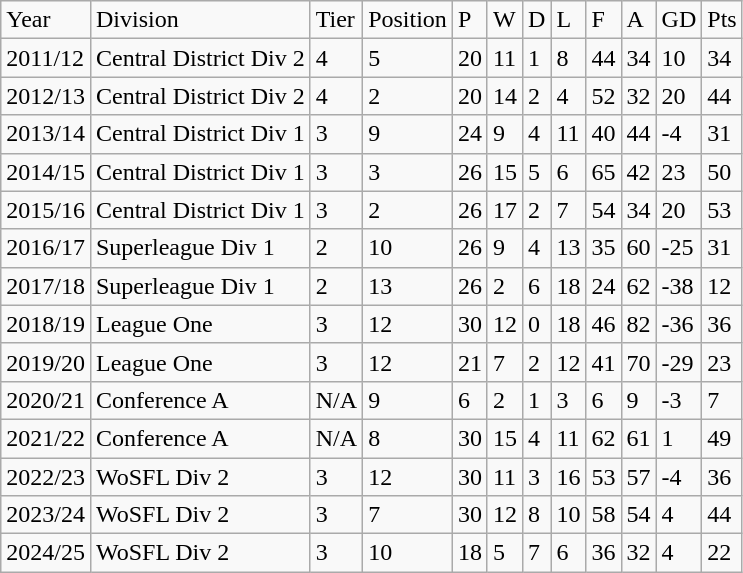<table class="wikitable">
<tr>
<td>Year</td>
<td>Division</td>
<td>Tier</td>
<td>Position</td>
<td>P</td>
<td>W</td>
<td>D</td>
<td>L</td>
<td>F</td>
<td>A</td>
<td>GD</td>
<td>Pts</td>
</tr>
<tr>
<td>2011/12</td>
<td>Central  District Div 2</td>
<td>4</td>
<td>5</td>
<td>20</td>
<td>11</td>
<td>1</td>
<td>8</td>
<td>44</td>
<td>34</td>
<td>10</td>
<td>34</td>
</tr>
<tr>
<td>2012/13</td>
<td>Central District Div 2</td>
<td>4</td>
<td>2</td>
<td>20</td>
<td>14</td>
<td>2</td>
<td>4</td>
<td>52</td>
<td>32</td>
<td>20</td>
<td>44</td>
</tr>
<tr>
<td>2013/14</td>
<td>Central District Div 1</td>
<td>3</td>
<td>9</td>
<td>24</td>
<td>9</td>
<td>4</td>
<td>11</td>
<td>40</td>
<td>44</td>
<td>-4</td>
<td>31</td>
</tr>
<tr>
<td>2014/15</td>
<td>Central District Div 1</td>
<td>3</td>
<td>3</td>
<td>26</td>
<td>15</td>
<td>5</td>
<td>6</td>
<td>65</td>
<td>42</td>
<td>23</td>
<td>50</td>
</tr>
<tr>
<td>2015/16</td>
<td>Central District Div 1</td>
<td>3</td>
<td>2</td>
<td>26</td>
<td>17</td>
<td>2</td>
<td>7</td>
<td>54</td>
<td>34</td>
<td>20</td>
<td>53</td>
</tr>
<tr>
<td>2016/17</td>
<td>Superleague Div 1</td>
<td>2</td>
<td>10</td>
<td>26</td>
<td>9</td>
<td>4</td>
<td>13</td>
<td>35</td>
<td>60</td>
<td>-25</td>
<td>31</td>
</tr>
<tr>
<td>2017/18</td>
<td>Superleague Div 1</td>
<td>2</td>
<td>13</td>
<td>26</td>
<td>2</td>
<td>6</td>
<td>18</td>
<td>24</td>
<td>62</td>
<td>-38</td>
<td>12</td>
</tr>
<tr>
<td>2018/19</td>
<td>League One</td>
<td>3</td>
<td>12</td>
<td>30</td>
<td>12</td>
<td>0</td>
<td>18</td>
<td>46</td>
<td>82</td>
<td>-36</td>
<td>36</td>
</tr>
<tr>
<td>2019/20</td>
<td>League One</td>
<td>3</td>
<td>12</td>
<td>21</td>
<td>7</td>
<td>2</td>
<td>12</td>
<td>41</td>
<td>70</td>
<td>-29</td>
<td>23</td>
</tr>
<tr>
<td>2020/21</td>
<td>Conference A</td>
<td>N/A</td>
<td>9</td>
<td>6</td>
<td>2</td>
<td>1</td>
<td>3</td>
<td>6</td>
<td>9</td>
<td>-3</td>
<td>7</td>
</tr>
<tr>
<td>2021/22</td>
<td>Conference A</td>
<td>N/A</td>
<td>8</td>
<td>30</td>
<td>15</td>
<td>4</td>
<td>11</td>
<td>62</td>
<td>61</td>
<td>1</td>
<td>49</td>
</tr>
<tr>
<td>2022/23</td>
<td>WoSFL Div 2</td>
<td>3</td>
<td>12</td>
<td>30</td>
<td>11</td>
<td>3</td>
<td>16</td>
<td>53</td>
<td>57</td>
<td>-4</td>
<td>36</td>
</tr>
<tr>
<td>2023/24</td>
<td>WoSFL Div 2</td>
<td>3</td>
<td>7</td>
<td>30</td>
<td>12</td>
<td>8</td>
<td>10</td>
<td>58</td>
<td>54</td>
<td>4</td>
<td>44</td>
</tr>
<tr>
<td>2024/25</td>
<td>WoSFL Div 2</td>
<td>3</td>
<td>10</td>
<td>18</td>
<td>5</td>
<td>7</td>
<td>6</td>
<td>36</td>
<td>32</td>
<td>4</td>
<td>22</td>
</tr>
</table>
